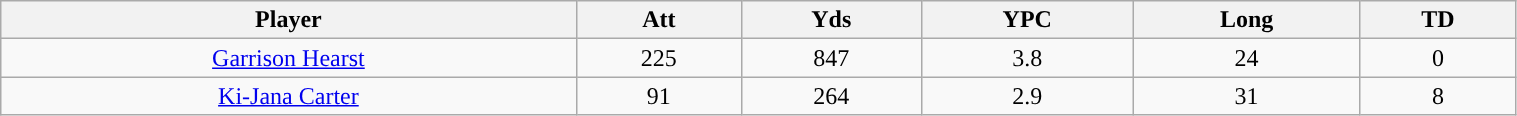<table class="wikitable" style="text-align:center;" width="80%">
<tr>
<th>Player</th>
<th>Att</th>
<th>Yds</th>
<th>YPC</th>
<th>Long</th>
<th>TD</th>
</tr>
<tr>
<td><a href='#'>Garrison Hearst</a></td>
<td>225</td>
<td>847</td>
<td>3.8</td>
<td>24</td>
<td>0</td>
</tr>
<tr>
<td><a href='#'>Ki-Jana Carter</a></td>
<td>91</td>
<td>264</td>
<td>2.9</td>
<td>31</td>
<td>8</td>
</tr>
</table>
